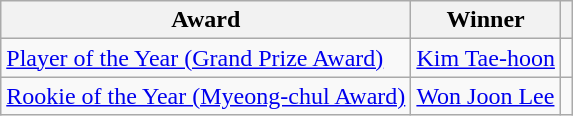<table class="wikitable">
<tr>
<th>Award</th>
<th>Winner</th>
<th></th>
</tr>
<tr>
<td><a href='#'>Player of the Year (Grand Prize Award)</a></td>
<td> <a href='#'>Kim Tae-hoon</a></td>
<td></td>
</tr>
<tr>
<td><a href='#'>Rookie of the Year (Myeong-chul Award)</a></td>
<td> <a href='#'>Won Joon Lee</a></td>
<td></td>
</tr>
</table>
